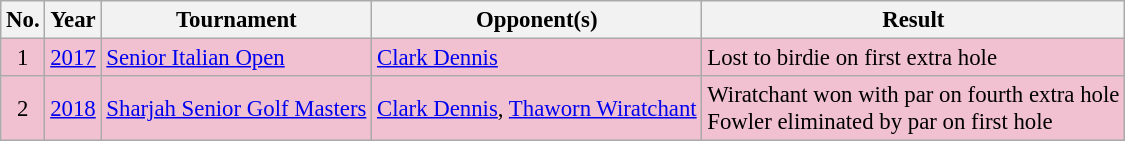<table class="wikitable" style="font-size:95%;">
<tr>
<th>No.</th>
<th>Year</th>
<th>Tournament</th>
<th>Opponent(s)</th>
<th>Result</th>
</tr>
<tr style="background:#F2C1D1;">
<td align=center>1</td>
<td><a href='#'>2017</a></td>
<td><a href='#'>Senior Italian Open</a></td>
<td> <a href='#'>Clark Dennis</a></td>
<td>Lost to birdie on first extra hole</td>
</tr>
<tr style="background:#F2C1D1;">
<td align=center>2</td>
<td><a href='#'>2018</a></td>
<td><a href='#'>Sharjah Senior Golf Masters</a></td>
<td> <a href='#'>Clark Dennis</a>,  <a href='#'>Thaworn Wiratchant</a></td>
<td>Wiratchant won with par on fourth extra hole<br>Fowler eliminated by par on first hole</td>
</tr>
</table>
